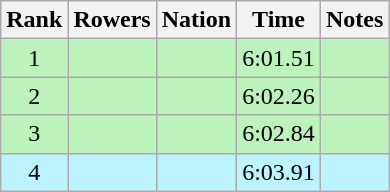<table class="wikitable sortable" style="text-align:center">
<tr>
<th>Rank</th>
<th>Rowers</th>
<th>Nation</th>
<th>Time</th>
<th>Notes</th>
</tr>
<tr bgcolor=bbf3bb>
<td>1</td>
<td align=left data-sort-value="Cooper, Andrew"></td>
<td align=left></td>
<td>6:01.51</td>
<td></td>
</tr>
<tr bgcolor=bbf3bb>
<td>2</td>
<td align=left data-sort-value="Sartori, Luca"></td>
<td align=left></td>
<td>6:02.26</td>
<td></td>
</tr>
<tr bgcolor=bbf3bb>
<td>3</td>
<td align=left data-sort-value="Pitirimov, Viktor"></td>
<td align=left></td>
<td>6:02.84</td>
<td></td>
</tr>
<tr bgcolor=bbf3ff>
<td>4</td>
<td align=left data-sort-value="Telfer, Don"></td>
<td align=left></td>
<td>6:03.91</td>
<td></td>
</tr>
</table>
